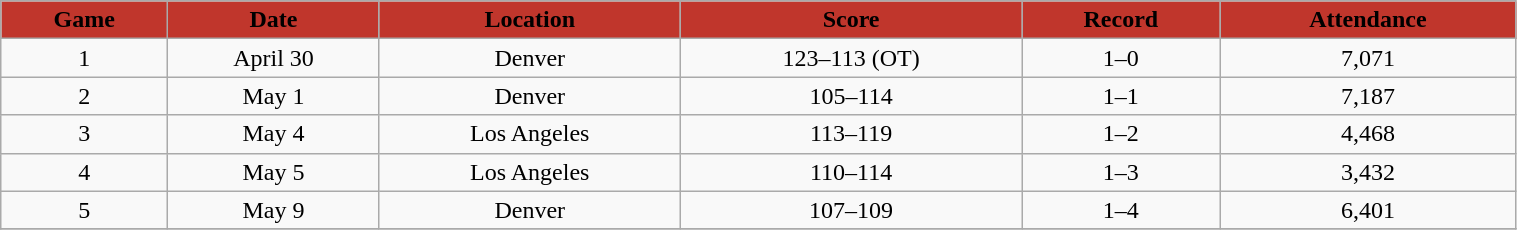<table class="wikitable" width="80%">
<tr align="center"  style="background:#C0362C;color:#000000;">
<td><strong>Game</strong></td>
<td><strong>Date</strong></td>
<td><strong>Location</strong></td>
<td><strong>Score</strong></td>
<td><strong>Record</strong></td>
<td><strong>Attendance</strong></td>
</tr>
<tr align="center" bgcolor="">
<td>1</td>
<td>April 30</td>
<td>Denver</td>
<td>123–113 (OT)</td>
<td>1–0</td>
<td>7,071</td>
</tr>
<tr align="center" bgcolor="">
<td>2</td>
<td>May 1</td>
<td>Denver</td>
<td>105–114</td>
<td>1–1</td>
<td>7,187</td>
</tr>
<tr align="center" bgcolor="">
<td>3</td>
<td>May 4</td>
<td>Los Angeles</td>
<td>113–119</td>
<td>1–2</td>
<td>4,468</td>
</tr>
<tr align="center" bgcolor="">
<td>4</td>
<td>May 5</td>
<td>Los Angeles</td>
<td>110–114</td>
<td>1–3</td>
<td>3,432</td>
</tr>
<tr align="center" bgcolor="">
<td>5</td>
<td>May 9</td>
<td>Denver</td>
<td>107–109</td>
<td>1–4</td>
<td>6,401</td>
</tr>
<tr align="center" bgcolor="">
</tr>
</table>
